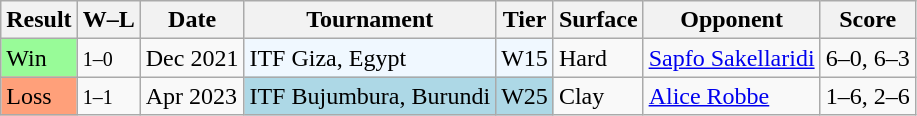<table class="sortable wikitable">
<tr>
<th>Result</th>
<th class="unsortable">W–L</th>
<th>Date</th>
<th>Tournament</th>
<th>Tier</th>
<th>Surface</th>
<th>Opponent</th>
<th class="unsortable">Score</th>
</tr>
<tr>
<td style="background:#98fb98;">Win</td>
<td><small>1–0</small></td>
<td>Dec 2021</td>
<td style="background:#f0f8ff;">ITF Giza, Egypt</td>
<td style="background:#f0f8ff;">W15</td>
<td>Hard</td>
<td> <a href='#'>Sapfo Sakellaridi</a></td>
<td>6–0, 6–3</td>
</tr>
<tr>
<td style="background:#ffa07a;">Loss</td>
<td><small>1–1</small></td>
<td>Apr 2023</td>
<td style="background:lightblue;">ITF Bujumbura, Burundi</td>
<td style="background:lightblue;">W25</td>
<td>Clay</td>
<td> <a href='#'>Alice Robbe</a></td>
<td>1–6, 2–6</td>
</tr>
</table>
